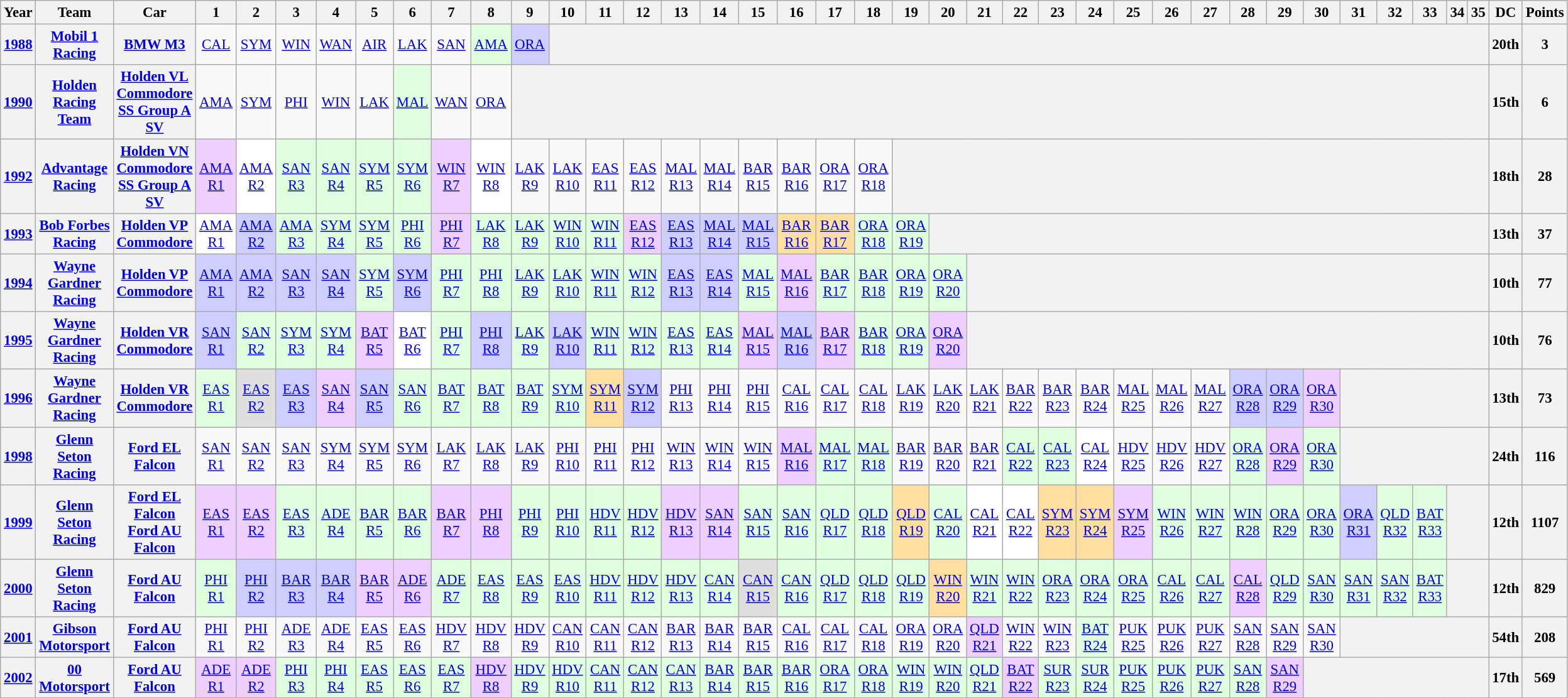<table class="wikitable" style="text-align:center; font-size:95%">
<tr>
<th>Year</th>
<th>Team</th>
<th>Car</th>
<th>1</th>
<th>2</th>
<th>3</th>
<th>4</th>
<th>5</th>
<th>6</th>
<th>7</th>
<th>8</th>
<th>9</th>
<th>10</th>
<th>11</th>
<th>12</th>
<th>13</th>
<th>14</th>
<th>15</th>
<th>16</th>
<th>17</th>
<th>18</th>
<th>19</th>
<th>20</th>
<th>21</th>
<th>22</th>
<th>23</th>
<th>24</th>
<th>25</th>
<th>26</th>
<th>27</th>
<th>28</th>
<th>29</th>
<th>30</th>
<th>31</th>
<th>32</th>
<th>33</th>
<th>34</th>
<th>35</th>
<th>DC</th>
<th>Points</th>
</tr>
<tr>
<th><a href='#'>1988</a></th>
<th><a href='#'>Mobil 1 Racing</a></th>
<th><a href='#'>BMW M3</a></th>
<td><a href='#'>CAL</a></td>
<td><a href='#'>SYM</a></td>
<td><a href='#'>WIN</a></td>
<td><a href='#'>WAN</a></td>
<td><a href='#'>AIR</a></td>
<td><a href='#'>LAK</a></td>
<td><a href='#'>SAN</a></td>
<td style="background:#dfffdf;"><a href='#'>AMA</a><br></td>
<td style="background:#cfcfff;"><a href='#'>ORA</a><br></td>
<th colspan=26></th>
<th>20th</th>
<th>3</th>
</tr>
<tr>
<th><a href='#'>1990</a></th>
<th><a href='#'>Holden Racing Team</a></th>
<th><a href='#'>Holden VL Commodore SS Group A SV</a></th>
<td><a href='#'>AMA</a></td>
<td><a href='#'>SYM</a></td>
<td><a href='#'>PHI</a></td>
<td><a href='#'>WIN</a></td>
<td><a href='#'>LAK</a></td>
<td style="background:#dfffdf;"><a href='#'>MAL</a><br></td>
<td><a href='#'>WAN</a></td>
<td><a href='#'>ORA</a></td>
<th colspan=27></th>
<th>15th</th>
<th>6</th>
</tr>
<tr>
<th><a href='#'>1992</a></th>
<th><a href='#'>Advantage Racing</a></th>
<th><a href='#'>Holden VN Commodore SS Group A SV</a></th>
<td style="background:#efcfff;"><a href='#'>AMA<br>R1</a><br></td>
<td style="background:#ffffff;"><a href='#'>AMA<br>R2</a><br></td>
<td style="background:#dfffdf;"><a href='#'>SAN<br>R3</a><br></td>
<td style="background:#dfffdf;"><a href='#'>SAN<br>R4</a><br></td>
<td style="background:#dfffdf;"><a href='#'>SYM<br>R5</a><br></td>
<td style="background:#dfffdf;"><a href='#'>SYM<br>R6</a><br></td>
<td style="background:#efcfff;"><a href='#'>WIN<br>R7</a><br></td>
<td style="background:#ffffff;"><a href='#'>WIN<br>R8</a><br></td>
<td><a href='#'>LAK<br>R9</a></td>
<td><a href='#'>LAK<br>R10</a></td>
<td><a href='#'>EAS<br>R11</a></td>
<td><a href='#'>EAS<br>R12</a></td>
<td><a href='#'>MAL<br>R13</a></td>
<td><a href='#'>MAL<br>R14</a></td>
<td><a href='#'>BAR<br>R15</a></td>
<td><a href='#'>BAR<br>R16</a></td>
<td><a href='#'>ORA<br>R17</a></td>
<td><a href='#'>ORA<br>R18</a></td>
<th colspan=17></th>
<th>18th</th>
<th>28</th>
</tr>
<tr>
<th><a href='#'>1993</a></th>
<th><a href='#'>Bob Forbes Racing</a></th>
<th><a href='#'>Holden VP Commodore</a></th>
<td style="background:#ffffff;"><a href='#'>AMA<br>R1</a><br></td>
<td style="background:#cfcfff;"><a href='#'>AMA<br>R2</a><br></td>
<td style="background:#dfffdf;"><a href='#'>AMA<br>R3</a><br></td>
<td style="background:#dfffdf;"><a href='#'>SYM<br>R4</a><br></td>
<td style="background:#dfffdf;"><a href='#'>SYM<br>R5</a><br></td>
<td style="background:#dfffdf;"><a href='#'>PHI<br>R6</a><br></td>
<td style="background:#efcfff;"><a href='#'>PHI<br>R7</a><br></td>
<td style="background:#dfffdf;"><a href='#'>LAK<br>R8</a><br></td>
<td style="background:#dfffdf;"><a href='#'>LAK<br>R9</a><br></td>
<td style="background:#dfffdf;"><a href='#'>WIN<br>R10</a><br></td>
<td style="background:#dfffdf;"><a href='#'>WIN<br>R11</a><br></td>
<td style="background:#efcfff;"><a href='#'>EAS<br>R12</a><br></td>
<td style="background:#cfcfff;"><a href='#'>EAS<br>R13</a><br></td>
<td style="background:#cfcfff;"><a href='#'>MAL<br>R14</a><br></td>
<td style="background:#cfcfff;"><a href='#'>MAL<br>R15</a><br></td>
<td style="background:#ffdf9f;"><a href='#'>BAR<br>R16</a><br></td>
<td style="background:#ffdf9f;"><a href='#'>BAR<br>R17</a><br></td>
<td style="background:#dfffdf;"><a href='#'>ORA<br>R18</a><br></td>
<td style="background:#dfffdf;"><a href='#'>ORA<br>R19</a><br></td>
<th colspan=16></th>
<th>13th</th>
<th>37</th>
</tr>
<tr>
<th><a href='#'>1994</a></th>
<th><a href='#'>Wayne Gardner Racing</a></th>
<th><a href='#'>Holden VP Commodore</a></th>
<td style="background:#cfcfff;"><a href='#'>AMA<br>R1</a><br></td>
<td style="background:#cfcfff;"><a href='#'>AMA<br>R2</a><br></td>
<td style="background:#cfcfff;"><a href='#'>SAN<br>R3</a><br></td>
<td style="background:#cfcfff;"><a href='#'>SAN<br>R4</a><br></td>
<td style="background:#dfffdf;"><a href='#'>SYM<br>R5</a><br></td>
<td style="background:#cfcfff;"><a href='#'>SYM<br>R6</a><br></td>
<td style="background:#dfffdf;"><a href='#'>PHI<br>R7</a><br></td>
<td style="background:#dfffdf;"><a href='#'>PHI<br>R8</a><br></td>
<td style="background:#dfffdf;"><a href='#'>LAK<br>R9</a><br></td>
<td style="background:#dfffdf;"><a href='#'>LAK<br>R10</a><br></td>
<td style="background:#dfffdf;"><a href='#'>WIN<br>R11</a><br></td>
<td style="background:#dfffdf;"><a href='#'>WIN<br>R12</a><br></td>
<td style="background:#cfcfff;"><a href='#'>EAS<br>R13</a><br></td>
<td style="background:#cfcfff;"><a href='#'>EAS<br>R14</a><br></td>
<td style="background:#dfffdf;"><a href='#'>MAL<br>R15</a><br></td>
<td style="background:#efcfff;"><a href='#'>MAL<br>R16</a><br></td>
<td style="background:#dfffdf;"><a href='#'>BAR<br>R17</a><br></td>
<td style="background:#dfffdf;"><a href='#'>BAR<br>R18</a><br></td>
<td style="background:#dfffdf;"><a href='#'>ORA<br>R19</a><br></td>
<td style="background:#dfffdf;"><a href='#'>ORA<br>R20</a><br></td>
<th colspan=15></th>
<th>10th</th>
<th>77</th>
</tr>
<tr>
<th><a href='#'>1995</a></th>
<th><a href='#'>Wayne Gardner Racing</a></th>
<th><a href='#'>Holden VR Commodore</a></th>
<td style="background:#cfcfff;"><a href='#'>SAN<br>R1</a><br></td>
<td style="background:#dfffdf;"><a href='#'>SAN<br>R2</a><br></td>
<td style="background:#dfffdf;"><a href='#'>SYM<br>R3</a><br></td>
<td style="background:#dfffdf;"><a href='#'>SYM<br>R4</a><br></td>
<td style="background:#efcfff;"><a href='#'>BAT<br>R5</a><br></td>
<td style="background:#ffffff;"><a href='#'>BAT<br>R6</a><br></td>
<td style="background:#dfffdf;"><a href='#'>PHI<br>R7</a><br></td>
<td style="background:#cfcfff;"><a href='#'>PHI<br>R8</a><br></td>
<td style="background:#dfffdf;"><a href='#'>LAK<br>R9</a><br></td>
<td style="background:#cfcfff;"><a href='#'>LAK<br>R10</a><br></td>
<td style="background:#dfffdf;"><a href='#'>WIN<br>R11</a><br></td>
<td style="background:#dfffdf;"><a href='#'>WIN<br>R12</a><br></td>
<td style="background:#dfffdf;"><a href='#'>EAS<br>R13</a><br></td>
<td style="background:#dfffdf;"><a href='#'>EAS<br>R14</a><br></td>
<td style="background:#efcfff;"><a href='#'>MAL<br>R15</a><br></td>
<td style="background:#cfcfff;"><a href='#'>MAL<br>R16</a><br></td>
<td style="background:#efcfff;"><a href='#'>BAR<br>R17</a><br></td>
<td style="background:#dfffdf;"><a href='#'>BAR<br>R18</a><br></td>
<td style="background:#dfffdf;"><a href='#'>ORA<br>R19</a><br></td>
<td style="background:#efcfff;"><a href='#'>ORA<br>R20</a><br></td>
<th colspan=15></th>
<th>10th</th>
<th>76</th>
</tr>
<tr>
<th><a href='#'>1996</a></th>
<th><a href='#'>Wayne Gardner Racing</a></th>
<th><a href='#'>Holden VR Commodore</a></th>
<td style="background:#dfffdf;"><a href='#'>EAS<br>R1</a><br></td>
<td style="background:#dfdfdf;"><a href='#'>EAS<br>R2</a><br></td>
<td style="background:#cfcfff;"><a href='#'>EAS<br>R3</a><br></td>
<td style="background:#efcfff;"><a href='#'>SAN<br>R4</a><br></td>
<td style="background:#cfcfff;"><a href='#'>SAN<br>R5</a><br></td>
<td style="background:#dfffdf;"><a href='#'>SAN<br>R6</a><br></td>
<td style="background:#dfffdf;"><a href='#'>BAT<br>R7</a><br></td>
<td style="background:#dfffdf;"><a href='#'>BAT<br>R8</a><br></td>
<td style="background:#dfffdf;"><a href='#'>BAT<br>R9</a><br></td>
<td style="background:#dfffdf;"><a href='#'>SYM<br>R10</a><br></td>
<td style="background:#ffdf9f;"><a href='#'>SYM<br>R11</a><br></td>
<td style="background:#cfcfff;"><a href='#'>SYM<br>R12</a><br></td>
<td><a href='#'>PHI<br>R13</a></td>
<td><a href='#'>PHI<br>R14</a></td>
<td><a href='#'>PHI<br>R15</a></td>
<td><a href='#'>CAL<br>R16</a></td>
<td><a href='#'>CAL<br>R17</a></td>
<td><a href='#'>CAL<br>R18</a></td>
<td><a href='#'>LAK<br>R19</a></td>
<td><a href='#'>LAK<br>R20</a></td>
<td><a href='#'>LAK<br>R21</a></td>
<td><a href='#'>BAR<br>R22</a></td>
<td><a href='#'>BAR<br>R23</a></td>
<td><a href='#'>BAR<br>R24</a></td>
<td><a href='#'>MAL<br>R25</a></td>
<td><a href='#'>MAL<br>R26</a></td>
<td><a href='#'>MAL<br>R27</a></td>
<td style="background:#cfcfff;"><a href='#'>ORA<br>R28</a><br></td>
<td style="background:#cfcfff;"><a href='#'>ORA<br>R29</a><br></td>
<td style="background:#efcfff;"><a href='#'>ORA<br>R30</a><br></td>
<th colspan=5></th>
<th>13th</th>
<th>73</th>
</tr>
<tr>
<th><a href='#'>1998</a></th>
<th><a href='#'>Glenn Seton Racing</a></th>
<th><a href='#'>Ford EL Falcon</a></th>
<td><a href='#'>SAN<br>R1</a></td>
<td><a href='#'>SAN<br>R2</a></td>
<td><a href='#'>SAN<br>R3</a></td>
<td><a href='#'>SYM<br>R4</a></td>
<td><a href='#'>SYM<br>R5</a></td>
<td><a href='#'>SYM<br>R6</a></td>
<td><a href='#'>LAK<br>R7</a></td>
<td><a href='#'>LAK<br>R8</a></td>
<td><a href='#'>LAK<br>R9</a></td>
<td><a href='#'>PHI<br>R10</a></td>
<td><a href='#'>PHI<br>R11</a></td>
<td><a href='#'>PHI<br>R12</a></td>
<td><a href='#'>WIN<br>R13</a></td>
<td><a href='#'>WIN<br>R14</a></td>
<td><a href='#'>WIN<br>R15</a></td>
<td style="background:#efcfff;"><a href='#'>MAL<br>R16</a><br></td>
<td style="background:#dfffdf;"><a href='#'>MAL<br>R17</a><br></td>
<td style="background:#dfffdf;"><a href='#'>MAL<br>R18</a><br></td>
<td><a href='#'>BAR<br>R19</a></td>
<td><a href='#'>BAR<br>R20</a></td>
<td><a href='#'>BAR<br>R21</a></td>
<td style="background:#dfffdf;"><a href='#'>CAL<br>R22</a><br></td>
<td style="background:#dfffdf;"><a href='#'>CAL<br>R23</a><br></td>
<td style="background:#ffffff;"><a href='#'>CAL<br>R24</a><br></td>
<td><a href='#'>HDV<br>R25</a></td>
<td><a href='#'>HDV<br>R26</a></td>
<td><a href='#'>HDV<br>R27</a></td>
<td style="background:#dfffdf;"><a href='#'>ORA<br>R28</a><br></td>
<td style="background:#efcfff;"><a href='#'>ORA<br>R29</a><br></td>
<td style="background:#dfffdf;"><a href='#'>ORA<br>R30</a><br></td>
<th colspan=5></th>
<th>24th</th>
<th>116</th>
</tr>
<tr>
<th><a href='#'>1999</a></th>
<th><a href='#'>Glenn Seton Racing</a></th>
<th><a href='#'>Ford EL Falcon</a><br><a href='#'>Ford AU Falcon</a></th>
<td style="background:#efcfff;"><a href='#'>EAS<br>R1</a><br></td>
<td style="background:#efcfff;"><a href='#'>EAS<br>R2</a><br></td>
<td style="background:#dfffdf;"><a href='#'>EAS<br>R3</a><br></td>
<td style="background:#dfffdf;"><a href='#'>ADE<br>R4</a><br></td>
<td style="background:#dfffdf;"><a href='#'>BAR<br>R5</a><br></td>
<td style="background:#dfffdf;"><a href='#'>BAR<br>R6</a><br></td>
<td style="background:#efcfff;"><a href='#'>BAR<br>R7</a><br></td>
<td style="background:#efcfff;"><a href='#'>PHI<br>R8</a><br></td>
<td style="background:#dfffdf;"><a href='#'>PHI<br>R9</a><br></td>
<td style="background:#dfffdf;"><a href='#'>PHI<br>R10</a><br></td>
<td style="background:#dfffdf;"><a href='#'>HDV<br>R11</a><br></td>
<td style="background:#dfffdf;"><a href='#'>HDV<br>R12</a><br></td>
<td style="background:#efcfff;"><a href='#'>HDV<br>R13</a><br></td>
<td style="background:#efcfff;"><a href='#'>SAN<br>R14</a><br></td>
<td style="background:#dfffdf;"><a href='#'>SAN<br>R15</a><br></td>
<td style="background:#dfffdf;"><a href='#'>SAN<br>R16</a><br></td>
<td style="background:#dfffdf;"><a href='#'>QLD<br>R17</a><br></td>
<td style="background:#dfffdf;"><a href='#'>QLD<br>R18</a><br></td>
<td style="background:#ffdf9f;"><a href='#'>QLD<br>R19</a><br></td>
<td style="background:#dfffdf;"><a href='#'>CAL<br>R20</a><br></td>
<td style="background:#ffffff;"><a href='#'>CAL<br>R21</a><br></td>
<td style="background:#ffffff;"><a href='#'>CAL<br>R22</a><br></td>
<td style="background:#ffdf9f;"><a href='#'>SYM<br>R23</a><br></td>
<td style="background:#ffdf9f;"><a href='#'>SYM<br>R24</a><br></td>
<td style="background:#efcfff;"><a href='#'>SYM<br>R25</a><br></td>
<td style="background:#dfffdf;"><a href='#'>WIN<br>R26</a><br></td>
<td style="background:#dfffdf;"><a href='#'>WIN<br>R27</a><br></td>
<td style="background:#dfffdf;"><a href='#'>WIN<br>R28</a><br></td>
<td style="background:#dfffdf;"><a href='#'>ORA<br>R29</a><br></td>
<td style="background:#dfffdf;"><a href='#'>ORA<br>R30</a><br></td>
<td style="background:#cfcfff;"><a href='#'>ORA<br>R31</a><br></td>
<td style="background:#dfffdf;"><a href='#'>QLD<br>R32</a><br></td>
<td style="background:#dfffdf;"><a href='#'>BAT<br>R33</a><br></td>
<th colspan=2></th>
<th>12th</th>
<th>1107</th>
</tr>
<tr>
<th><a href='#'>2000</a></th>
<th><a href='#'>Glenn Seton Racing</a></th>
<th><a href='#'>Ford AU Falcon</a></th>
<td style="background:#dfffdf;"><a href='#'>PHI<br>R1</a><br></td>
<td style="background:#cfcfff;"><a href='#'>PHI<br>R2</a><br></td>
<td style="background:#cfcfff;"><a href='#'>BAR<br>R3</a><br></td>
<td style="background:#cfcfff;"><a href='#'>BAR<br>R4</a><br></td>
<td style="background:#efcfff;"><a href='#'>BAR<br>R5</a><br></td>
<td style="background:#efcfff;"><a href='#'>ADE<br>R6</a><br></td>
<td style="background:#dfffdf;"><a href='#'>ADE<br>R7</a><br></td>
<td style="background:#dfffdf;"><a href='#'>EAS<br>R8</a><br></td>
<td style="background:#dfffdf;"><a href='#'>EAS<br>R9</a><br></td>
<td style="background:#dfffdf;"><a href='#'>EAS<br>R10</a><br></td>
<td style="background:#dfffdf;"><a href='#'>HDV<br>R11</a><br></td>
<td style="background:#dfffdf;"><a href='#'>HDV<br>R12</a><br></td>
<td style="background:#dfffdf;"><a href='#'>HDV<br>R13</a><br></td>
<td style="background:#dfffdf;"><a href='#'>CAN<br>R14</a><br></td>
<td style="background:#dfdfdf;"><a href='#'>CAN<br>R15</a><br></td>
<td style="background:#dfffdf;"><a href='#'>CAN<br>R16</a><br></td>
<td style="background:#dfffdf;"><a href='#'>QLD<br>R17</a><br></td>
<td style="background:#dfffdf;"><a href='#'>QLD<br>R18</a><br></td>
<td style="background:#dfffdf;"><a href='#'>QLD<br>R19</a><br></td>
<td style="background:#ffdf9f;"><a href='#'>WIN<br>R20</a><br></td>
<td style="background:#dfffdf;"><a href='#'>WIN<br>R21</a><br></td>
<td style="background:#dfffdf;"><a href='#'>WIN<br>R22</a><br></td>
<td style="background:#dfffdf;"><a href='#'>ORA<br>R23</a><br></td>
<td style="background:#dfffdf;"><a href='#'>ORA<br>R24</a><br></td>
<td style="background:#dfffdf;"><a href='#'>ORA<br>R25</a><br></td>
<td style="background:#dfffdf;"><a href='#'>CAL<br>R26</a><br></td>
<td style="background:#dfffdf;"><a href='#'>CAL<br>R27</a><br></td>
<td style="background:#efcfff;"><a href='#'>CAL<br>R28</a><br></td>
<td style="background:#dfffdf;"><a href='#'>QLD<br>R29</a><br></td>
<td style="background:#dfffdf;"><a href='#'>SAN<br>R30</a><br></td>
<td style="background:#dfffdf;"><a href='#'>SAN<br>R31</a><br></td>
<td style="background:#dfffdf;"><a href='#'>SAN<br>R32</a><br></td>
<td style="background:#dfffdf;"><a href='#'>BAT<br>R33</a><br></td>
<th colspan=2></th>
<th>12th</th>
<th>829</th>
</tr>
<tr>
<th><a href='#'>2001</a></th>
<th><a href='#'>Gibson Motorsport</a></th>
<th><a href='#'>Ford AU Falcon</a></th>
<td><a href='#'>PHI<br>R1</a></td>
<td><a href='#'>PHI<br>R2</a></td>
<td><a href='#'>ADE<br>R3</a></td>
<td><a href='#'>ADE<br>R4</a></td>
<td><a href='#'>EAS<br>R5</a></td>
<td><a href='#'>EAS<br>R6</a></td>
<td><a href='#'>HDV<br>R7</a></td>
<td><a href='#'>HDV<br>R8</a></td>
<td><a href='#'>HDV<br>R9</a></td>
<td><a href='#'>CAN<br>R10</a></td>
<td><a href='#'>CAN<br>R11</a></td>
<td><a href='#'>CAN<br>R12</a></td>
<td><a href='#'>BAR<br>R13</a></td>
<td><a href='#'>BAR<br>R14</a></td>
<td><a href='#'>BAR<br>R15</a></td>
<td><a href='#'>CAL<br>R16</a></td>
<td><a href='#'>CAL<br>R17</a></td>
<td><a href='#'>CAL<br>R18</a></td>
<td><a href='#'>ORA<br>R19</a></td>
<td><a href='#'>ORA<br>R20</a></td>
<td style="background:#efcfff;"><a href='#'>QLD<br>R21</a><br></td>
<td><a href='#'>WIN<br>R22</a></td>
<td><a href='#'>WIN<br>R23</a></td>
<td style="background:#dfffdf;"><a href='#'>BAT<br>R24</a><br></td>
<td><a href='#'>PUK<br>R25</a></td>
<td><a href='#'>PUK<br>R26</a></td>
<td><a href='#'>PUK<br>R27</a></td>
<td><a href='#'>SAN<br>R28</a></td>
<td><a href='#'>SAN<br>R29</a></td>
<td><a href='#'>SAN<br>R30</a></td>
<th colspan=5></th>
<th>54th</th>
<th>208</th>
</tr>
<tr>
<th><a href='#'>2002</a></th>
<th><a href='#'>00 Motorsport</a></th>
<th><a href='#'>Ford AU Falcon</a></th>
<td style="background:#efcfff;"><a href='#'>ADE<br>R1</a><br></td>
<td style="background:#efcfff;"><a href='#'>ADE<br>R2</a><br></td>
<td style="background:#dfffdf;"><a href='#'>PHI<br>R3</a><br></td>
<td style="background:#dfffdf;"><a href='#'>PHI<br>R4</a><br></td>
<td style="background:#dfffdf;"><a href='#'>EAS<br>R5</a><br></td>
<td style="background:#dfffdf;"><a href='#'>EAS<br>R6</a><br></td>
<td style="background:#dfffdf;"><a href='#'>EAS<br>R7</a><br></td>
<td style="background:#efcfff;"><a href='#'>HDV<br>R8</a><br></td>
<td style="background:#dfffdf;"><a href='#'>HDV<br>R9</a><br></td>
<td style="background:#dfffdf;"><a href='#'>HDV<br>R10</a><br></td>
<td style="background:#dfffdf;"><a href='#'>CAN<br>R11</a><br></td>
<td style="background:#dfffdf;"><a href='#'>CAN<br>R12</a><br></td>
<td style="background:#dfffdf;"><a href='#'>CAN<br>R13</a><br></td>
<td style="background:#dfffdf;"><a href='#'>BAR<br>R14</a><br></td>
<td style="background:#dfffdf;"><a href='#'>BAR<br>R15</a><br></td>
<td style="background:#dfffdf;"><a href='#'>BAR<br>R16</a><br></td>
<td style="background:#dfffdf;"><a href='#'>ORA<br>R17</a><br></td>
<td style="background:#dfffdf;"><a href='#'>ORA<br>R18</a><br></td>
<td style="background:#dfffdf;"><a href='#'>WIN<br>R19</a><br></td>
<td style="background:#dfffdf;"><a href='#'>WIN<br>R20</a><br></td>
<td style="background:#dfffdf;"><a href='#'>QLD<br>R21</a><br></td>
<td style="background:#efcfff;"><a href='#'>BAT<br>R22</a><br></td>
<td style="background:#dfffdf;"><a href='#'>SUR<br>R23</a><br></td>
<td style="background:#dfffdf;"><a href='#'>SUR<br>R24</a><br></td>
<td style="background:#dfffdf;"><a href='#'>PUK<br>R25</a><br></td>
<td style="background:#dfffdf;"><a href='#'>PUK<br>R26</a><br></td>
<td style="background:#dfffdf;"><a href='#'>PUK<br>R27</a><br></td>
<td style="background:#dfffdf;"><a href='#'>SAN<br>R28</a><br></td>
<td style="background:#efcfff;"><a href='#'>SAN<br>R29</a><br></td>
<th colspan=6></th>
<th>17th</th>
<th>569</th>
</tr>
</table>
